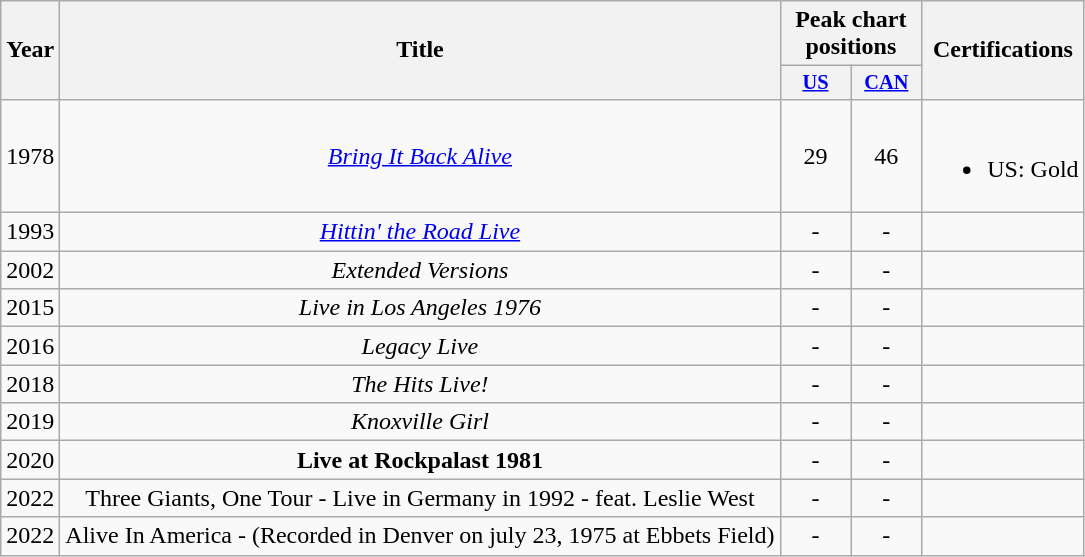<table class="wikitable plainrowheaders" style="text-align:center;">
<tr>
<th scope="col" rowspan="2">Year</th>
<th scope="col" rowspan="2">Title</th>
<th scope="col" colspan="2">Peak chart positions</th>
<th rowspan="2">Certifications</th>
</tr>
<tr>
<th style="width:3em;font-size:85%"><a href='#'>US</a><br></th>
<th style="width:3em;font-size:85%"><a href='#'>CAN</a><br></th>
</tr>
<tr>
<td>1978</td>
<td><em><a href='#'>Bring It Back Alive</a></em></td>
<td>29</td>
<td>46</td>
<td><br><ul><li>US: Gold</li></ul></td>
</tr>
<tr>
<td>1993</td>
<td><em><a href='#'>Hittin' the Road Live</a></em></td>
<td>-</td>
<td>-</td>
<td></td>
</tr>
<tr>
<td>2002</td>
<td><em>Extended Versions</em></td>
<td>-</td>
<td>-</td>
<td></td>
</tr>
<tr>
<td>2015</td>
<td><em>Live in Los Angeles 1976</em></td>
<td>-</td>
<td>-</td>
<td></td>
</tr>
<tr>
<td>2016</td>
<td><em>Legacy Live</em></td>
<td>-</td>
<td>-</td>
<td></td>
</tr>
<tr>
<td>2018</td>
<td><em>The Hits Live!</em></td>
<td>-</td>
<td>-</td>
<td></td>
</tr>
<tr>
<td>2019</td>
<td><em>Knoxville Girl</em></td>
<td>-</td>
<td>-</td>
<td></td>
</tr>
<tr>
<td>2020</td>
<td><strong>Live at Rockpalast 1981<em></td>
<td>-</td>
<td>-</td>
<td></td>
</tr>
<tr>
<td>2022</td>
<td></em>Three Giants, One Tour - Live in Germany in 1992 - feat. Leslie West<em></td>
<td>-</td>
<td>-</td>
<td></td>
</tr>
<tr>
<td>2022</td>
<td>Alive In America - (Recorded in Denver on july 23, 1975 at Ebbets Field)</td>
<td>-</td>
<td>-</td>
<td></td>
</tr>
</table>
